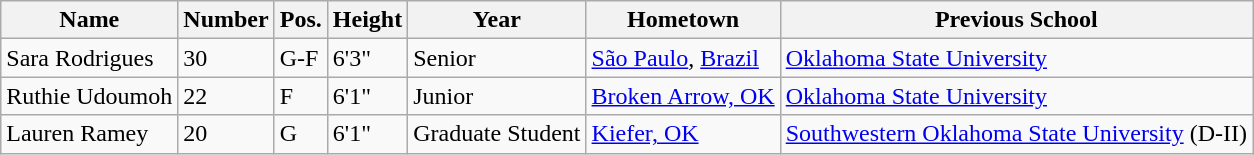<table class="wikitable sortable" border="1">
<tr>
<th>Name</th>
<th>Number</th>
<th>Pos.</th>
<th>Height</th>
<th>Year</th>
<th>Hometown</th>
<th class="unsortable">Previous School</th>
</tr>
<tr>
<td>Sara Rodrigues</td>
<td>30</td>
<td>G-F</td>
<td>6'3"</td>
<td>Senior</td>
<td><a href='#'>São Paulo</a>, <a href='#'>Brazil</a></td>
<td><a href='#'>Oklahoma State University</a></td>
</tr>
<tr>
<td>Ruthie Udoumoh</td>
<td>22</td>
<td>F</td>
<td>6'1"</td>
<td>Junior</td>
<td><a href='#'>Broken Arrow, OK</a></td>
<td><a href='#'>Oklahoma State University</a></td>
</tr>
<tr>
<td>Lauren Ramey</td>
<td>20</td>
<td>G</td>
<td>6'1"</td>
<td>Graduate Student</td>
<td><a href='#'>Kiefer, OK</a></td>
<td><a href='#'>Southwestern Oklahoma State University</a>  (D-II)</td>
</tr>
</table>
